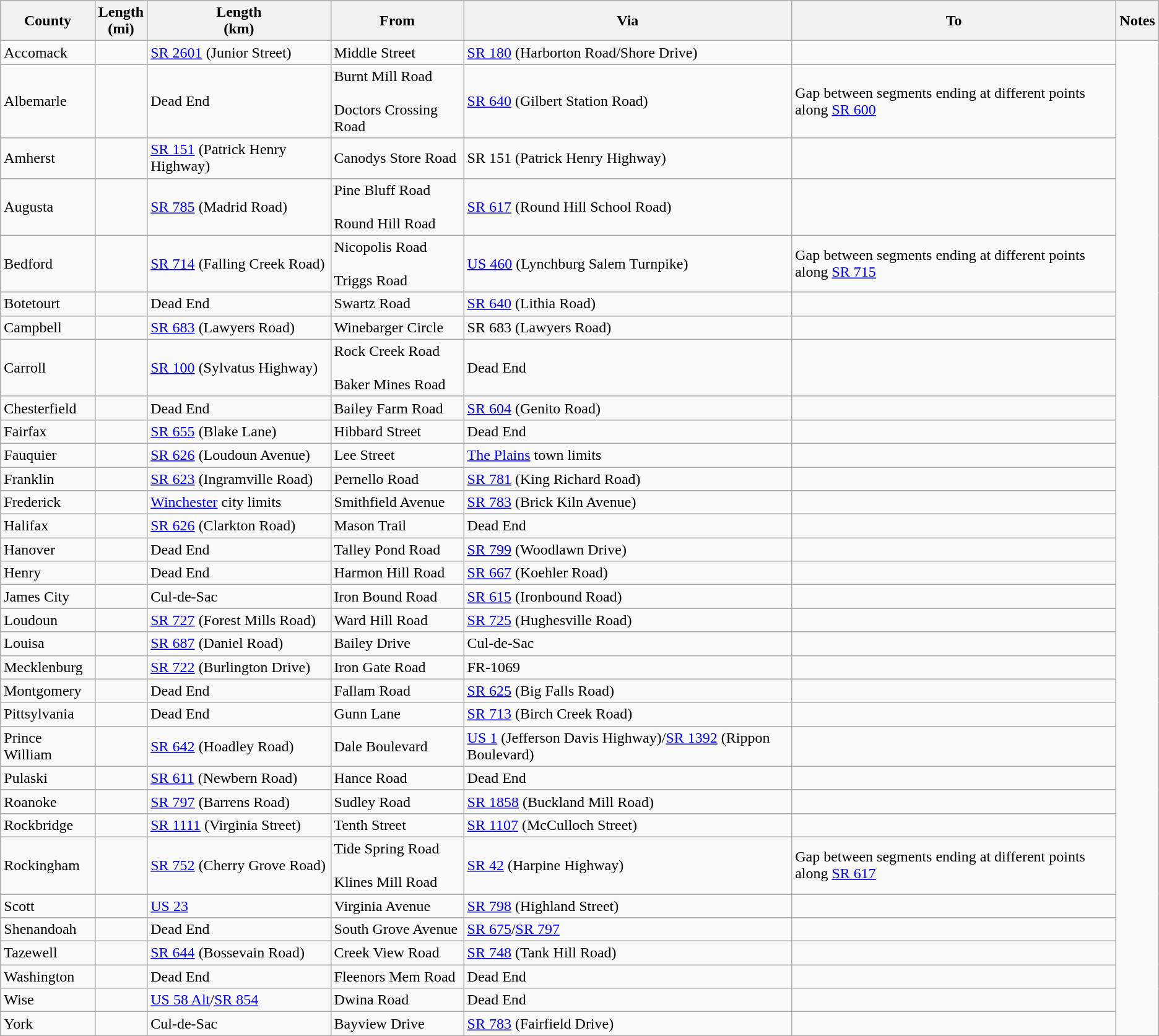<table class="wikitable sortable">
<tr>
<th>County</th>
<th>Length<br>(mi)</th>
<th>Length<br>(km)</th>
<th class="unsortable">From</th>
<th class="unsortable">Via</th>
<th class="unsortable">To</th>
<th class="unsortable">Notes</th>
</tr>
<tr>
<td id="Accomack">Accomack</td>
<td></td>
<td><a href='#'>SR 2601</a> (Junior Street)</td>
<td>Middle Street</td>
<td><a href='#'>SR 180</a> (Harborton Road/Shore Drive)</td>
<td></td>
</tr>
<tr>
<td id="Albemarle">Albemarle</td>
<td></td>
<td>Dead End</td>
<td>Burnt Mill Road<br><br>Doctors Crossing Road</td>
<td><a href='#'>SR 640</a> (Gilbert Station Road)</td>
<td>Gap between segments ending at different points along <a href='#'>SR 600</a><br>
</td>
</tr>
<tr>
<td id="Amherst">Amherst</td>
<td></td>
<td><a href='#'>SR 151</a> (Patrick Henry Highway)</td>
<td>Canodys Store Road</td>
<td>SR 151 (Patrick Henry Highway)</td>
<td><br>
</td>
</tr>
<tr>
<td id="Augusta">Augusta</td>
<td></td>
<td><a href='#'>SR 785</a> (Madrid Road)</td>
<td>Pine Bluff Road<br><br>Round Hill Road</td>
<td><a href='#'>SR 617</a> (Round Hill School Road)</td>
<td><br></td>
</tr>
<tr>
<td id="Bedford">Bedford</td>
<td></td>
<td><a href='#'>SR 714</a> (Falling Creek Road)</td>
<td>Nicopolis Road<br><br>Triggs Road</td>
<td><a href='#'>US 460</a> (Lynchburg Salem Turnpike)</td>
<td>Gap between segments ending at different points along <a href='#'>SR 715</a><br></td>
</tr>
<tr>
<td id="Botetourt">Botetourt</td>
<td></td>
<td>Dead End</td>
<td>Swartz Road</td>
<td><a href='#'>SR 640</a> (Lithia Road)</td>
<td><br>

</td>
</tr>
<tr>
<td id="Campbell">Campbell</td>
<td></td>
<td><a href='#'>SR 683</a> (Lawyers Road)</td>
<td>Winebarger Circle</td>
<td>SR 683 (Lawyers Road)</td>
<td><br></td>
</tr>
<tr>
<td id="Carroll">Carroll</td>
<td></td>
<td><a href='#'>SR 100</a> (Sylvatus Highway)</td>
<td>Rock Creek Road<br><br>Baker Mines Road</td>
<td>Dead End</td>
<td><br>
</td>
</tr>
<tr>
<td id="Chesterfield">Chesterfield</td>
<td></td>
<td>Dead End</td>
<td>Bailey Farm Road</td>
<td><a href='#'>SR 604</a> (Genito Road)</td>
<td><br>





</td>
</tr>
<tr>
<td id="Fairfax">Fairfax</td>
<td></td>
<td><a href='#'>SR 655</a> (Blake Lane)</td>
<td>Hibbard Street</td>
<td>Dead End</td>
<td></td>
</tr>
<tr>
<td id="Fauquier">Fauquier</td>
<td></td>
<td><a href='#'>SR 626</a> (Loudoun Avenue)</td>
<td>Lee Street</td>
<td><a href='#'>The Plains</a> town limits</td>
<td><br>
</td>
</tr>
<tr>
<td id="Franklin">Franklin</td>
<td></td>
<td><a href='#'>SR 623</a> (Ingramville Road)</td>
<td>Pernello Road</td>
<td><a href='#'>SR 781</a> (King Richard Road)</td>
<td></td>
</tr>
<tr>
<td id="Frederick">Frederick</td>
<td></td>
<td><a href='#'>Winchester</a> city limits</td>
<td>Smithfield Avenue</td>
<td><a href='#'>SR 783</a> (Brick Kiln Avenue)</td>
<td><br>




</td>
</tr>
<tr>
<td id="Halifax">Halifax</td>
<td></td>
<td><a href='#'>SR 626</a> (Clarkton Road)</td>
<td>Mason Trail</td>
<td>Dead End</td>
<td></td>
</tr>
<tr>
<td id="Hanover">Hanover</td>
<td></td>
<td>Dead End</td>
<td>Talley Pond Road</td>
<td><a href='#'>SR 799</a> (Woodlawn Drive)</td>
<td><br></td>
</tr>
<tr>
<td id="Henry">Henry</td>
<td></td>
<td>Dead End</td>
<td>Harmon Hill Road</td>
<td><a href='#'>SR 667</a> (Koehler Road)</td>
<td><br>
</td>
</tr>
<tr>
<td id="James City">James City</td>
<td></td>
<td>Cul-de-Sac</td>
<td>Iron Bound Road</td>
<td><a href='#'>SR 615</a> (Ironbound Road)</td>
<td><br>



</td>
</tr>
<tr>
<td id="Loudoun">Loudoun</td>
<td></td>
<td><a href='#'>SR 727</a> (Forest Mills Road)</td>
<td>Ward Hill Road</td>
<td><a href='#'>SR 725</a> (Hughesville Road)</td>
<td></td>
</tr>
<tr>
<td id="Louisa">Louisa</td>
<td></td>
<td><a href='#'>SR 687</a> (Daniel Road)</td>
<td>Bailey Drive</td>
<td>Cul-de-Sac</td>
<td><br>

</td>
</tr>
<tr>
<td id="Mecklenburg">Mecklenburg</td>
<td></td>
<td><a href='#'>SR 722</a> (Burlington Drive)</td>
<td>Iron Gate Road</td>
<td>FR-1069</td>
<td><br></td>
</tr>
<tr>
<td id="Montgomery">Montgomery</td>
<td></td>
<td>Dead End</td>
<td>Fallam Road</td>
<td><a href='#'>SR 625</a> (Big Falls Road)</td>
<td><br>






</td>
</tr>
<tr>
<td id="Pittsylvania">Pittsylvania</td>
<td></td>
<td>Dead End</td>
<td>Gunn Lane</td>
<td><a href='#'>SR 713</a> (Birch Creek Road)</td>
<td><br>

</td>
</tr>
<tr>
<td id="Prince William">Prince William</td>
<td></td>
<td><a href='#'>SR 642</a> (Hoadley Road)</td>
<td>Dale Boulevard</td>
<td><a href='#'>US 1</a> (Jefferson Davis Highway)/<a href='#'>SR 1392</a> (Rippon Boulevard)</td>
<td></td>
</tr>
<tr>
<td id="Pulaski">Pulaski</td>
<td></td>
<td><a href='#'>SR 611</a> (Newbern Road)</td>
<td>Hance Road</td>
<td>Dead End</td>
<td><br>
</td>
</tr>
<tr>
<td id="Roanoke">Roanoke</td>
<td></td>
<td><a href='#'>SR 797</a> (Barrens Road)</td>
<td>Sudley Road</td>
<td><a href='#'>SR 1858</a> (Buckland Mill Road)</td>
<td></td>
</tr>
<tr>
<td id="Rockbridge">Rockbridge</td>
<td></td>
<td><a href='#'>SR 1111</a> (Virginia Street)</td>
<td>Tenth Street</td>
<td><a href='#'>SR 1107</a> (McCulloch Street)</td>
<td></td>
</tr>
<tr>
<td id="Rockingham">Rockingham</td>
<td></td>
<td><a href='#'>SR 752</a> (Cherry Grove Road)</td>
<td>Tide Spring Road<br><br>Klines Mill Road</td>
<td><a href='#'>SR 42</a> (Harpine Highway)</td>
<td>Gap between segments ending at different points along <a href='#'>SR 617</a><br></td>
</tr>
<tr>
<td id="Scott">Scott</td>
<td></td>
<td><a href='#'>US 23</a></td>
<td>Virginia Avenue</td>
<td><a href='#'>SR 798</a> (Highland Street)</td>
<td></td>
</tr>
<tr>
<td id="Shenandoah">Shenandoah</td>
<td></td>
<td>Dead End</td>
<td>South Grove Avenue</td>
<td><a href='#'>SR 675</a>/<a href='#'>SR 797</a></td>
<td><br>




</td>
</tr>
<tr>
<td id="Tazewell">Tazewell</td>
<td></td>
<td><a href='#'>SR 644</a> (Bossevain Road)</td>
<td>Creek View Road</td>
<td><a href='#'>SR 748</a> (Tank Hill Road)</td>
<td><br></td>
</tr>
<tr>
<td id="Washington">Washington</td>
<td></td>
<td>Dead End</td>
<td>Fleenors Mem Road</td>
<td>Dead End</td>
<td><br></td>
</tr>
<tr>
<td id="Wise">Wise</td>
<td></td>
<td><a href='#'>US 58 Alt</a>/<a href='#'>SR 854</a></td>
<td>Dwina Road</td>
<td>Dead End</td>
<td><br></td>
</tr>
<tr>
<td id="York">York</td>
<td></td>
<td>Cul-de-Sac</td>
<td>Bayview Drive</td>
<td><a href='#'>SR 783</a> (Fairfield Drive)</td>
<td></td>
</tr>
</table>
